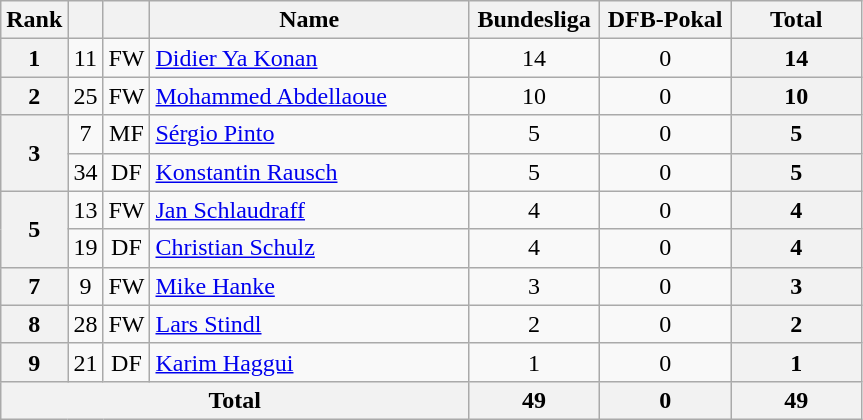<table class="wikitable" style="text-align:center;">
<tr>
<th>Rank</th>
<th width=15></th>
<th width=15></th>
<th width=205>Name</th>
<th width=80>Bundesliga</th>
<th width=80>DFB-Pokal</th>
<th width=80>Total</th>
</tr>
<tr>
<th>1</th>
<td>11</td>
<td>FW</td>
<td align="left"> <a href='#'>Didier Ya Konan</a></td>
<td>14</td>
<td>0</td>
<th>14</th>
</tr>
<tr>
<th>2</th>
<td>25</td>
<td>FW</td>
<td align="left"> <a href='#'>Mohammed Abdellaoue</a></td>
<td>10</td>
<td>0</td>
<th>10</th>
</tr>
<tr>
<th rowspan=2>3</th>
<td>7</td>
<td>MF</td>
<td align="left"> <a href='#'>Sérgio Pinto</a></td>
<td>5</td>
<td>0</td>
<th>5</th>
</tr>
<tr>
<td>34</td>
<td>DF</td>
<td align="left"> <a href='#'>Konstantin Rausch</a></td>
<td>5</td>
<td>0</td>
<th>5</th>
</tr>
<tr>
<th rowspan=2>5</th>
<td>13</td>
<td>FW</td>
<td align="left"> <a href='#'>Jan Schlaudraff</a></td>
<td>4</td>
<td>0</td>
<th>4</th>
</tr>
<tr>
<td>19</td>
<td>DF</td>
<td align="left"> <a href='#'>Christian Schulz</a></td>
<td>4</td>
<td>0</td>
<th>4</th>
</tr>
<tr>
<th>7</th>
<td>9</td>
<td>FW</td>
<td align="left"> <a href='#'>Mike Hanke</a></td>
<td>3</td>
<td>0</td>
<th>3</th>
</tr>
<tr>
<th>8</th>
<td>28</td>
<td>FW</td>
<td align="left"> <a href='#'>Lars Stindl</a></td>
<td>2</td>
<td>0</td>
<th>2</th>
</tr>
<tr>
<th>9</th>
<td>21</td>
<td>DF</td>
<td align="left"> <a href='#'>Karim Haggui</a></td>
<td>1</td>
<td>0</td>
<th>1</th>
</tr>
<tr>
<th colspan="4">Total</th>
<th>49</th>
<th>0</th>
<th>49</th>
</tr>
</table>
